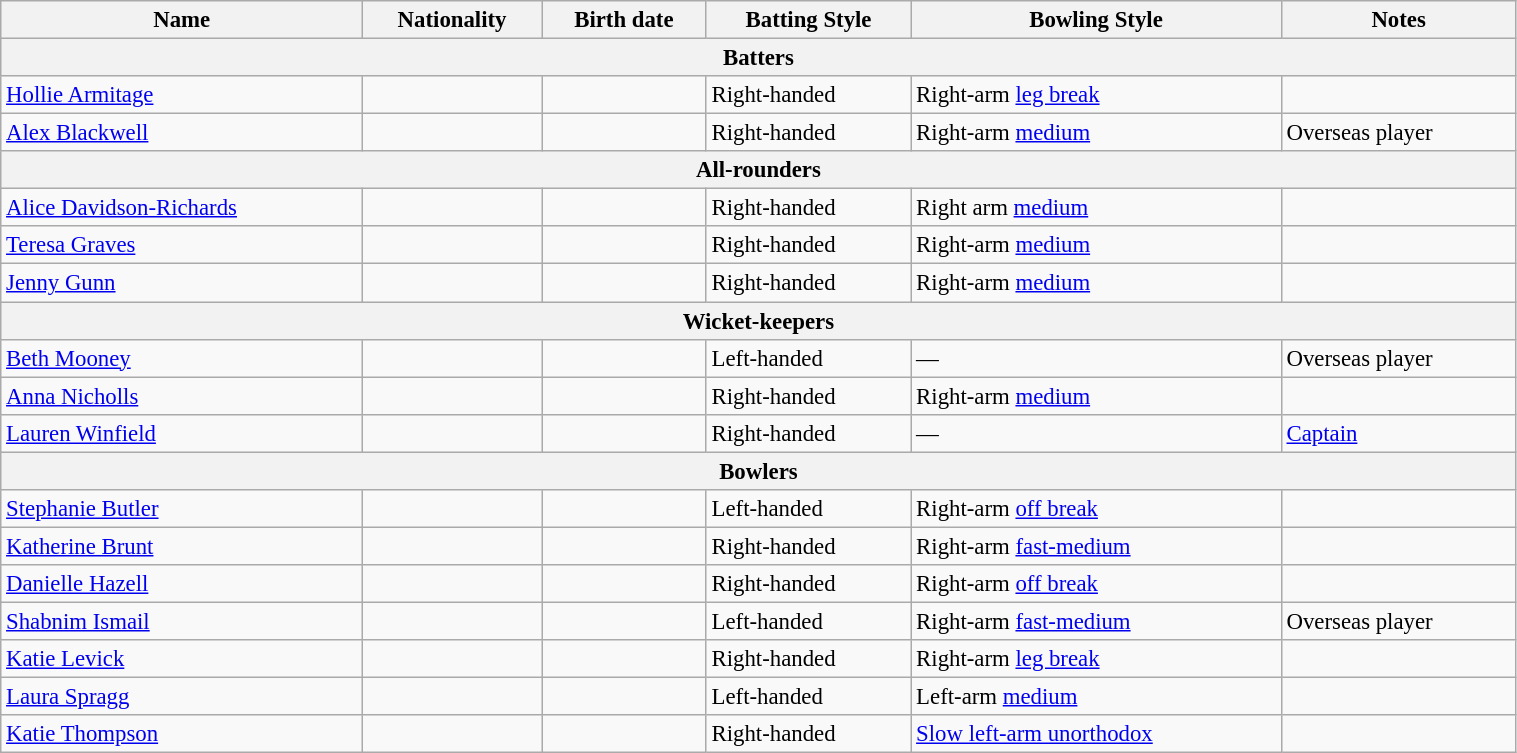<table class="wikitable"  style="font-size:95%; width:80%;">
<tr>
<th>Name</th>
<th>Nationality</th>
<th>Birth date</th>
<th>Batting Style</th>
<th>Bowling Style</th>
<th>Notes</th>
</tr>
<tr>
<th colspan="7">Batters</th>
</tr>
<tr>
<td><a href='#'>Hollie Armitage</a></td>
<td></td>
<td></td>
<td>Right-handed</td>
<td>Right-arm <a href='#'>leg break</a></td>
<td></td>
</tr>
<tr>
<td><a href='#'>Alex Blackwell</a></td>
<td></td>
<td></td>
<td>Right-handed</td>
<td>Right-arm <a href='#'>medium</a></td>
<td>Overseas player</td>
</tr>
<tr>
<th colspan="7">All-rounders</th>
</tr>
<tr>
<td><a href='#'>Alice Davidson-Richards</a></td>
<td></td>
<td></td>
<td>Right-handed</td>
<td>Right arm <a href='#'>medium</a></td>
<td></td>
</tr>
<tr>
<td><a href='#'>Teresa Graves</a></td>
<td></td>
<td></td>
<td>Right-handed</td>
<td>Right-arm <a href='#'>medium</a></td>
<td></td>
</tr>
<tr>
<td><a href='#'>Jenny Gunn</a></td>
<td></td>
<td></td>
<td>Right-handed</td>
<td>Right-arm <a href='#'>medium</a></td>
<td></td>
</tr>
<tr>
<th colspan="7">Wicket-keepers</th>
</tr>
<tr>
<td><a href='#'>Beth Mooney</a></td>
<td></td>
<td></td>
<td>Left-handed</td>
<td>—</td>
<td>Overseas player</td>
</tr>
<tr>
<td><a href='#'>Anna Nicholls</a></td>
<td></td>
<td></td>
<td>Right-handed</td>
<td>Right-arm <a href='#'>medium</a></td>
<td></td>
</tr>
<tr>
<td><a href='#'>Lauren Winfield</a></td>
<td></td>
<td></td>
<td>Right-handed</td>
<td>—</td>
<td><a href='#'>Captain</a></td>
</tr>
<tr>
<th colspan="7">Bowlers</th>
</tr>
<tr>
<td><a href='#'>Stephanie Butler</a></td>
<td></td>
<td></td>
<td>Left-handed</td>
<td>Right-arm <a href='#'>off break</a></td>
<td></td>
</tr>
<tr>
<td><a href='#'>Katherine Brunt</a></td>
<td></td>
<td></td>
<td>Right-handed</td>
<td>Right-arm <a href='#'>fast-medium</a></td>
<td></td>
</tr>
<tr>
<td><a href='#'>Danielle Hazell</a></td>
<td></td>
<td></td>
<td>Right-handed</td>
<td>Right-arm <a href='#'>off break</a></td>
<td></td>
</tr>
<tr>
<td><a href='#'>Shabnim Ismail</a></td>
<td></td>
<td></td>
<td>Left-handed</td>
<td>Right-arm <a href='#'>fast-medium</a></td>
<td>Overseas player</td>
</tr>
<tr>
<td><a href='#'>Katie Levick</a></td>
<td></td>
<td></td>
<td>Right-handed</td>
<td>Right-arm <a href='#'>leg break</a></td>
<td></td>
</tr>
<tr>
<td><a href='#'>Laura Spragg</a></td>
<td></td>
<td></td>
<td>Left-handed</td>
<td>Left-arm <a href='#'>medium</a></td>
<td></td>
</tr>
<tr>
<td><a href='#'>Katie Thompson</a></td>
<td></td>
<td></td>
<td>Right-handed</td>
<td><a href='#'>Slow left-arm unorthodox</a></td>
<td></td>
</tr>
</table>
